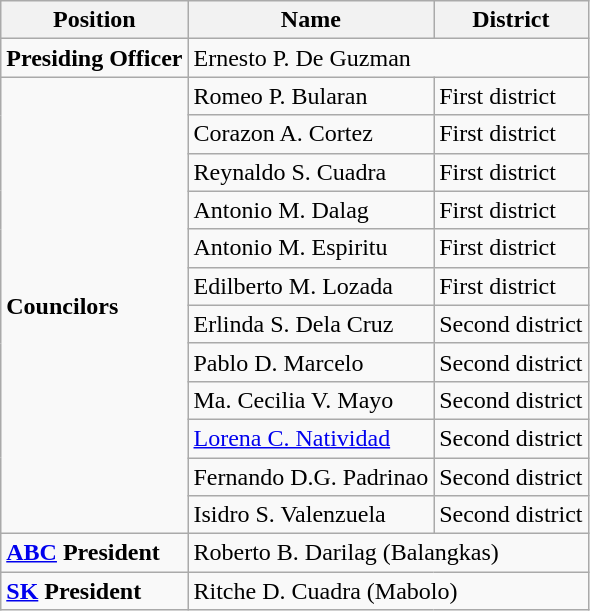<table class=wikitable>
<tr>
<th>Position</th>
<th>Name</th>
<th>District</th>
</tr>
<tr>
<td><strong>Presiding Officer</strong></td>
<td colspan="2">Ernesto P. De Guzman</td>
</tr>
<tr>
<td rowspan=12><strong>Councilors</strong></td>
<td>Romeo P. Bularan</td>
<td>First district</td>
</tr>
<tr>
<td>Corazon A. Cortez</td>
<td>First district</td>
</tr>
<tr>
<td>Reynaldo S. Cuadra</td>
<td>First district</td>
</tr>
<tr>
<td>Antonio M. Dalag</td>
<td>First district</td>
</tr>
<tr>
<td>Antonio M. Espiritu</td>
<td>First district</td>
</tr>
<tr>
<td>Edilberto M. Lozada</td>
<td>First district</td>
</tr>
<tr>
<td>Erlinda S. Dela Cruz</td>
<td>Second district</td>
</tr>
<tr>
<td>Pablo D. Marcelo</td>
<td>Second district</td>
</tr>
<tr>
<td>Ma. Cecilia V. Mayo</td>
<td>Second district</td>
</tr>
<tr>
<td><a href='#'>Lorena C. Natividad</a></td>
<td>Second district</td>
</tr>
<tr>
<td>Fernando D.G. Padrinao</td>
<td>Second district</td>
</tr>
<tr>
<td>Isidro S. Valenzuela</td>
<td>Second district</td>
</tr>
<tr>
<td><strong><a href='#'>ABC</a> President</strong></td>
<td colspan="2">Roberto B. Darilag (Balangkas)</td>
</tr>
<tr>
<td><strong><a href='#'>SK</a> President</strong></td>
<td colspan="2">Ritche D. Cuadra (Mabolo)</td>
</tr>
</table>
